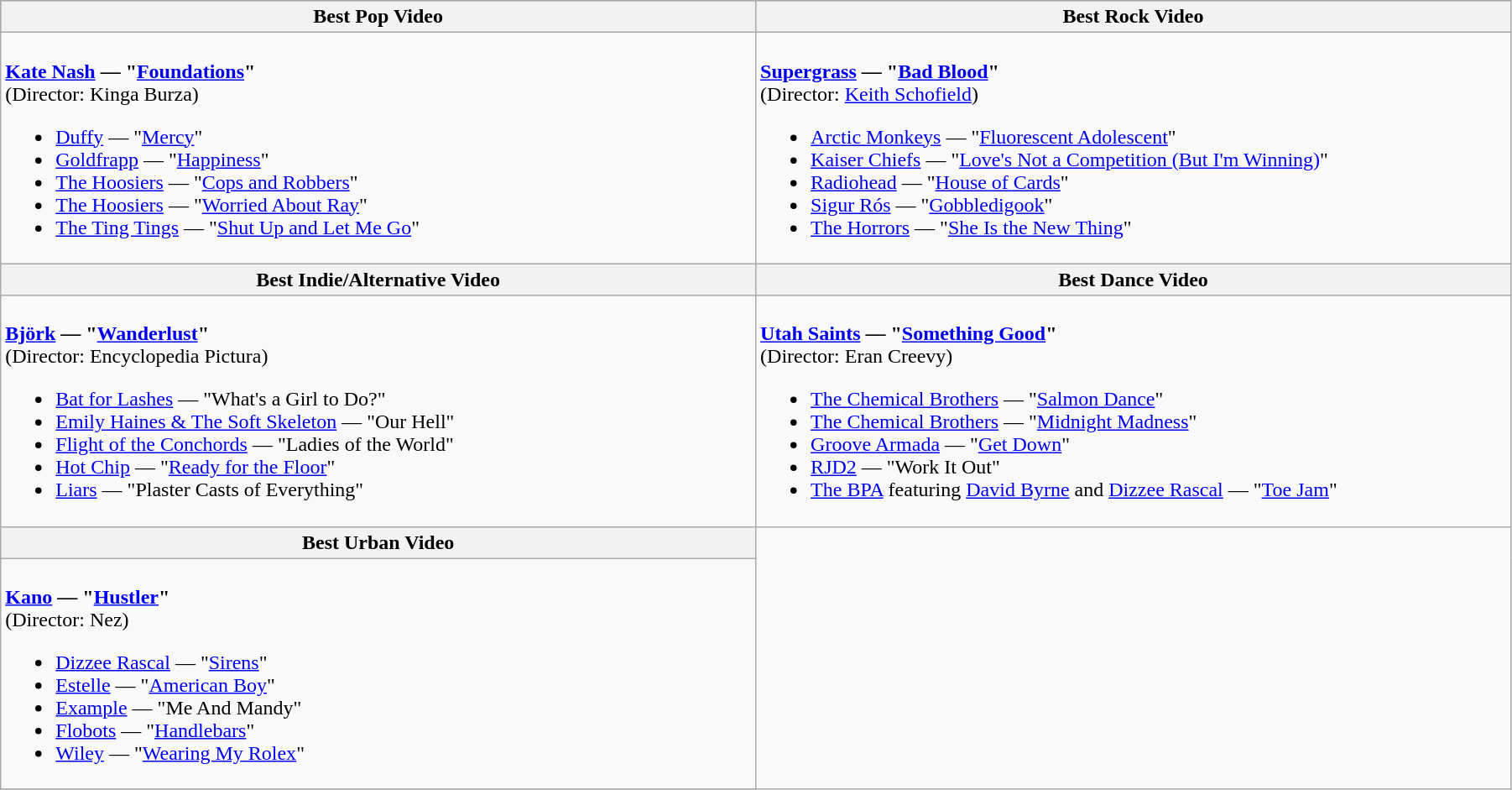<table class="wikitable" style="width:95%">
<tr bgcolor="#bebebe">
<th width="50%">Best Pop Video</th>
<th width="50%">Best Rock Video</th>
</tr>
<tr>
<td valign="top"><br><strong><a href='#'>Kate Nash</a> — "<a href='#'>Foundations</a>"</strong> <br> (Director: Kinga Burza)<ul><li><a href='#'>Duffy</a> — "<a href='#'>Mercy</a>"</li><li><a href='#'>Goldfrapp</a> — "<a href='#'>Happiness</a>"</li><li><a href='#'>The Hoosiers</a> — "<a href='#'>Cops and Robbers</a>"</li><li><a href='#'>The Hoosiers</a> — "<a href='#'>Worried About Ray</a>"</li><li><a href='#'>The Ting Tings</a> — "<a href='#'>Shut Up and Let Me Go</a>"</li></ul></td>
<td valign="top"><br><strong><a href='#'>Supergrass</a> — "<a href='#'>Bad Blood</a>"</strong> <br> (Director: <a href='#'>Keith Schofield</a>)<ul><li><a href='#'>Arctic Monkeys</a> — "<a href='#'>Fluorescent Adolescent</a>"</li><li><a href='#'>Kaiser Chiefs</a> — "<a href='#'>Love's Not a Competition (But I'm Winning)</a>"</li><li><a href='#'>Radiohead</a> — "<a href='#'>House of Cards</a>"</li><li><a href='#'>Sigur Rós</a> — "<a href='#'>Gobbledigook</a>"</li><li><a href='#'>The Horrors</a> — "<a href='#'>She Is the New Thing</a>"</li></ul></td>
</tr>
<tr>
<th width="50%">Best Indie/Alternative Video</th>
<th width="50%">Best Dance Video</th>
</tr>
<tr>
<td valign="top"><br><strong><a href='#'>Björk</a> — "<a href='#'>Wanderlust</a>"</strong> <br> (Director: Encyclopedia Pictura)<ul><li><a href='#'>Bat for Lashes</a> — "What's a Girl to Do?"</li><li><a href='#'>Emily Haines & The Soft Skeleton</a> — "Our Hell"</li><li><a href='#'>Flight of the Conchords</a> — "Ladies of the World"</li><li><a href='#'>Hot Chip</a> — "<a href='#'>Ready for the Floor</a>"</li><li><a href='#'>Liars</a> — "Plaster Casts of Everything"</li></ul></td>
<td valign="top"><br><strong><a href='#'>Utah Saints</a> — "<a href='#'>Something Good</a>"</strong> <br> (Director: Eran Creevy)<ul><li><a href='#'>The Chemical Brothers</a> — "<a href='#'>Salmon Dance</a>"</li><li><a href='#'>The Chemical Brothers</a> — "<a href='#'>Midnight Madness</a>"</li><li><a href='#'>Groove Armada</a> — "<a href='#'>Get Down</a>"</li><li><a href='#'>RJD2</a> — "Work It Out"</li><li><a href='#'>The BPA</a> featuring <a href='#'>David Byrne</a> and <a href='#'>Dizzee Rascal</a> — "<a href='#'>Toe Jam</a>"</li></ul></td>
</tr>
<tr>
<th width="50%">Best Urban Video</th>
</tr>
<tr>
<td valign="top"><br><strong><a href='#'>Kano</a> — "<a href='#'>Hustler</a>"</strong> <br> (Director: Nez)<ul><li><a href='#'>Dizzee Rascal</a> — "<a href='#'>Sirens</a>"</li><li><a href='#'>Estelle</a> — "<a href='#'>American Boy</a>"</li><li><a href='#'>Example</a> — "Me And Mandy"</li><li><a href='#'>Flobots</a> — "<a href='#'>Handlebars</a>"</li><li><a href='#'>Wiley</a> — "<a href='#'>Wearing My Rolex</a>"</li></ul></td>
</tr>
<tr>
</tr>
</table>
